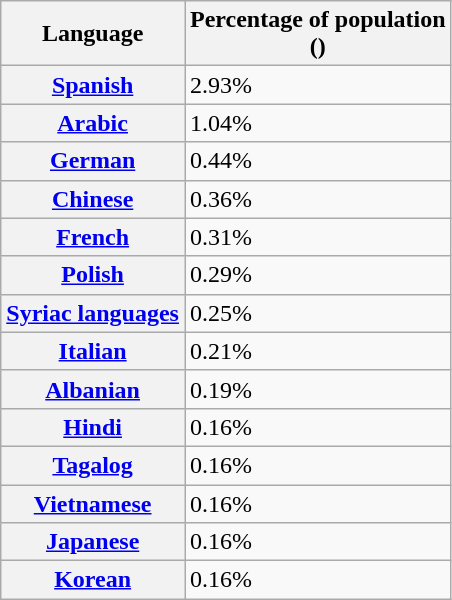<table class="wikitable sortable">
<tr>
<th>Language</th>
<th>Percentage of population<br>()</th>
</tr>
<tr>
<th><a href='#'>Spanish</a></th>
<td>2.93%</td>
</tr>
<tr>
<th><a href='#'>Arabic</a></th>
<td>1.04%</td>
</tr>
<tr>
<th><a href='#'>German</a></th>
<td>0.44%</td>
</tr>
<tr>
<th><a href='#'>Chinese</a></th>
<td>0.36%</td>
</tr>
<tr>
<th><a href='#'>French</a></th>
<td>0.31%</td>
</tr>
<tr>
<th><a href='#'>Polish</a></th>
<td>0.29%</td>
</tr>
<tr>
<th><a href='#'>Syriac languages</a></th>
<td>0.25%</td>
</tr>
<tr>
<th><a href='#'>Italian</a></th>
<td>0.21%</td>
</tr>
<tr>
<th><a href='#'>Albanian</a></th>
<td>0.19%</td>
</tr>
<tr>
<th><a href='#'>Hindi</a></th>
<td>0.16%</td>
</tr>
<tr>
<th><a href='#'>Tagalog</a></th>
<td>0.16%</td>
</tr>
<tr>
<th><a href='#'>Vietnamese</a></th>
<td>0.16%</td>
</tr>
<tr>
<th><a href='#'>Japanese</a></th>
<td>0.16%</td>
</tr>
<tr>
<th><a href='#'>Korean</a></th>
<td>0.16%</td>
</tr>
</table>
